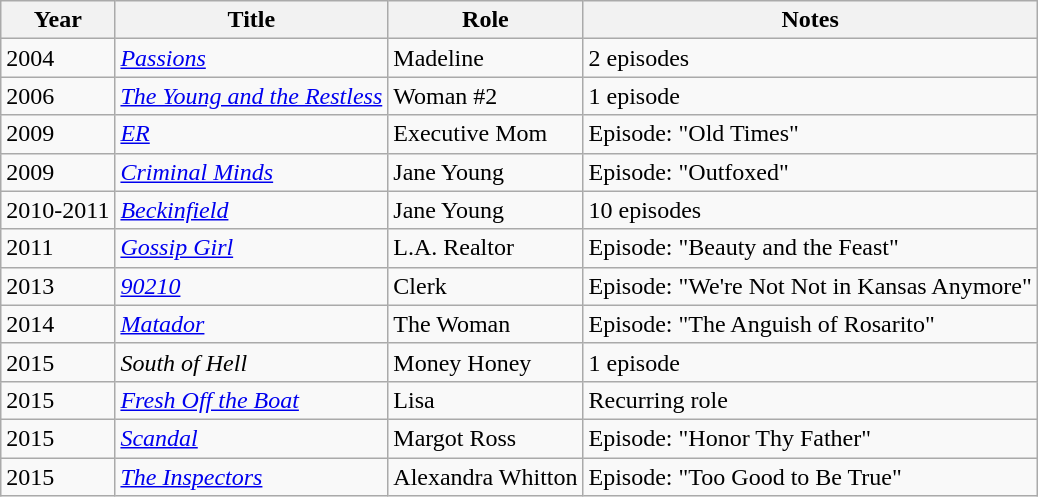<table class="wikitable sortable">
<tr>
<th>Year</th>
<th>Title</th>
<th>Role</th>
<th class="unsortable">Notes</th>
</tr>
<tr>
<td>2004</td>
<td><em><a href='#'>Passions</a></em></td>
<td>Madeline</td>
<td>2 episodes</td>
</tr>
<tr>
<td>2006</td>
<td><em><a href='#'>The Young and the Restless</a></em></td>
<td>Woman #2</td>
<td>1 episode</td>
</tr>
<tr>
<td>2009</td>
<td><em><a href='#'>ER</a></em></td>
<td>Executive Mom</td>
<td>Episode: "Old Times"</td>
</tr>
<tr>
<td>2009</td>
<td><em><a href='#'>Criminal Minds</a></em></td>
<td>Jane Young</td>
<td>Episode: "Outfoxed"</td>
</tr>
<tr>
<td>2010-2011</td>
<td><em><a href='#'>Beckinfield</a></em></td>
<td>Jane Young</td>
<td>10 episodes</td>
</tr>
<tr>
<td>2011</td>
<td><em><a href='#'>Gossip Girl</a></em></td>
<td>L.A. Realtor</td>
<td>Episode: "Beauty and the Feast"</td>
</tr>
<tr>
<td>2013</td>
<td><em><a href='#'>90210</a></em></td>
<td>Clerk</td>
<td>Episode: "We're Not Not in Kansas Anymore"</td>
</tr>
<tr>
<td>2014</td>
<td><em><a href='#'>Matador</a></em></td>
<td>The Woman</td>
<td>Episode: "The Anguish of Rosarito"</td>
</tr>
<tr>
<td>2015</td>
<td><em>South of Hell</em></td>
<td>Money Honey</td>
<td>1 episode</td>
</tr>
<tr>
<td>2015</td>
<td><em><a href='#'>Fresh Off the Boat</a></em></td>
<td>Lisa</td>
<td>Recurring role</td>
</tr>
<tr>
<td>2015</td>
<td><em><a href='#'>Scandal</a></em></td>
<td>Margot Ross</td>
<td>Episode: "Honor Thy Father"</td>
</tr>
<tr>
<td>2015</td>
<td><em><a href='#'>The Inspectors</a></em></td>
<td>Alexandra Whitton</td>
<td>Episode: "Too Good to Be True"</td>
</tr>
</table>
